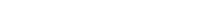<table style="text-align:center;color:#ffffff;font-size:0.8em;" cellpadding="1">
<tr>
<td><a href='#'></a></td>
<td><a href='#'></a></td>
<td><a href='#'></a></td>
<td><a href='#'></a></td>
<td><a href='#'></a></td>
<td><a href='#'></a></td>
<td><a href='#'></a></td>
<td><a href='#'></a></td>
<td><a href='#'></a></td>
<td><a href='#'></a></td>
<td></td>
<td><a href='#'></a></td>
<td><a href='#'></a></td>
<td><a href='#'></a></td>
<td><a href='#'></a></td>
<td><a href='#'></a></td>
<td><a href='#'></a></td>
<td><a href='#'></a></td>
<td><a href='#'></a></td>
<td><a href='#'></a></td>
<td><a href='#'></a></td>
</tr>
<tr>
<td><a href='#'></a></td>
<td><a href='#'></a></td>
<td><a href='#'></a></td>
<td><a href='#'></a></td>
<td><em><a href='#'></a></em></td>
<td><a href='#'></a></td>
<td><a href='#'></a></td>
<td><a href='#'></a></td>
<td><a href='#'></a></td>
<td><a href='#'></a></td>
<td></td>
<td><a href='#'></a></td>
<td><a href='#'></a></td>
<td><a href='#'></a></td>
<td><a href='#'></a></td>
<td><a href='#'></a></td>
<td><a href='#'></a></td>
<td><a href='#'></a></td>
<td><a href='#'></a></td>
<td><a href='#'></a></td>
<td></td>
<td></td>
</tr>
<tr>
<td></td>
</tr>
<tr>
<td><a href='#'></a></td>
</tr>
<tr>
<td></td>
</tr>
<tr>
<td><a href='#'></a></td>
<td>Vacant</td>
<td><a href='#'></a></td>
<td><a href='#'></a></td>
<td><strong><em><a href='#'></a></em></strong></td>
<td><a href='#'></a></td>
<td><a href='#'></a></td>
<td><a href='#'></a></td>
<td><a href='#'></a></td>
<td><a href='#'></a></td>
<td></td>
<td><a href='#'></a></td>
<td><a href='#'></a></td>
<td><a href='#'></a></td>
<td><a href='#'></a></td>
<td><a href='#'></a></td>
<td><a href='#'></a></td>
<td><a href='#'></a></td>
<td><a href='#'></a></td>
<td>Vacant</td>
<td></td>
</tr>
<tr>
<td><a href='#'></a></td>
<td><a href='#'></a></td>
<td><a href='#'></a></td>
<td><a href='#'></a></td>
<td><a href='#'></a></td>
<td><a href='#'></a></td>
<td><a href='#'></a></td>
<td><a href='#'></a></td>
<td><a href='#'></a></td>
<td><a href='#'></a></td>
<td></td>
<td><a href='#'></a></td>
<td><a href='#'></a></td>
<td><a href='#'></a></td>
<td><a href='#'></a></td>
<td><a href='#'></a></td>
<td><a href='#'></a></td>
<td><a href='#'></a></td>
<td><a href='#'></a></td>
<td><a href='#'></a></td>
<td></td>
</tr>
</table>
